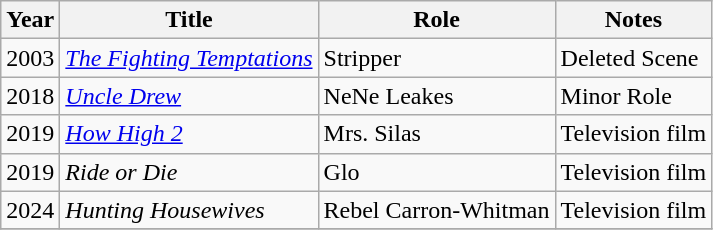<table class="wikitable sortable">
<tr>
<th>Year</th>
<th>Title</th>
<th>Role</th>
<th class="unsortable">Notes</th>
</tr>
<tr>
<td>2003</td>
<td><em><a href='#'>The Fighting Temptations</a></em></td>
<td>Stripper</td>
<td>Deleted Scene</td>
</tr>
<tr>
<td>2018</td>
<td><em><a href='#'>Uncle Drew</a></em></td>
<td>NeNe Leakes</td>
<td>Minor Role</td>
</tr>
<tr>
<td>2019</td>
<td><em><a href='#'>How High 2</a></em></td>
<td>Mrs. Silas</td>
<td>Television film</td>
</tr>
<tr>
<td>2019</td>
<td><em>Ride or Die</em></td>
<td>Glo</td>
<td>Television film</td>
</tr>
<tr>
<td>2024</td>
<td><em>Hunting Housewives</em></td>
<td>Rebel Carron-Whitman</td>
<td>Television film</td>
</tr>
<tr>
</tr>
</table>
